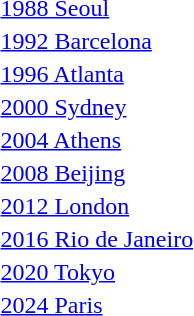<table>
<tr>
<td><a href='#'>1988 Seoul</a><br></td>
<td></td>
<td></td>
<td></td>
</tr>
<tr>
<td><a href='#'>1992 Barcelona</a><br></td>
<td></td>
<td></td>
<td></td>
</tr>
<tr>
<td><a href='#'>1996 Atlanta</a><br></td>
<td></td>
<td></td>
<td></td>
</tr>
<tr>
<td><a href='#'>2000 Sydney</a><br></td>
<td></td>
<td></td>
<td></td>
</tr>
<tr>
<td><a href='#'>2004 Athens</a><br></td>
<td></td>
<td></td>
<td></td>
</tr>
<tr>
<td><a href='#'>2008 Beijing</a><br></td>
<td></td>
<td></td>
<td></td>
</tr>
<tr>
<td><a href='#'>2012 London</a><br></td>
<td></td>
<td></td>
<td></td>
</tr>
<tr>
<td><a href='#'>2016 Rio de Janeiro</a><br></td>
<td></td>
<td></td>
<td></td>
</tr>
<tr>
<td><a href='#'>2020 Tokyo</a><br></td>
<td></td>
<td></td>
<td></td>
</tr>
<tr>
<td><a href='#'>2024 Paris</a><br></td>
<td></td>
<td></td>
<td></td>
</tr>
<tr>
</tr>
</table>
